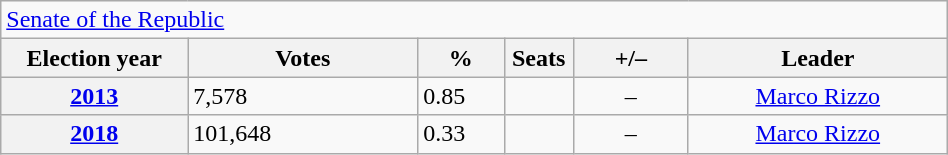<table class=wikitable style="width:50%; border:1px #AAAAFF solid">
<tr>
<td colspan=6><a href='#'>Senate of the Republic</a></td>
</tr>
<tr>
<th width=13%>Election year</th>
<th width=16%>Votes</th>
<th width=6%>%</th>
<th width=1%>Seats</th>
<th width=8%>+/–</th>
<th width=18%>Leader</th>
</tr>
<tr>
<th><a href='#'>2013</a></th>
<td>7,578</td>
<td>0.85</td>
<td></td>
<td style="text-align:center;">–</td>
<td style="text-align:center;"><a href='#'>Marco Rizzo</a></td>
</tr>
<tr>
<th><a href='#'>2018</a></th>
<td>101,648</td>
<td>0.33</td>
<td></td>
<td style="text-align:center;">–</td>
<td style="text-align:center;"><a href='#'>Marco Rizzo</a></td>
</tr>
</table>
